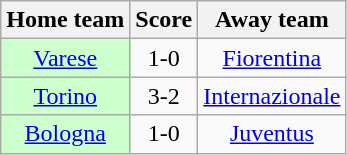<table class="wikitable" style="text-align: center">
<tr>
<th>Home team</th>
<th>Score</th>
<th>Away team</th>
</tr>
<tr>
<td bgcolor="ccffcc"><a href='#'>Varese</a></td>
<td>1-0 </td>
<td><a href='#'>Fiorentina</a></td>
</tr>
<tr>
<td bgcolor="ccffcc"><a href='#'>Torino</a></td>
<td>3-2 </td>
<td><a href='#'>Internazionale</a></td>
</tr>
<tr>
<td bgcolor="ccffcc"><a href='#'>Bologna</a></td>
<td>1-0 </td>
<td><a href='#'>Juventus</a></td>
</tr>
</table>
